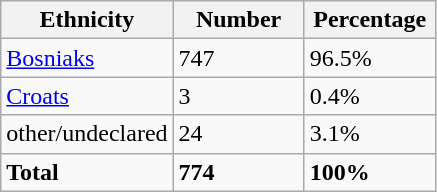<table class="wikitable">
<tr>
<th width="100px">Ethnicity</th>
<th width="80px">Number</th>
<th width="80px">Percentage</th>
</tr>
<tr>
<td><a href='#'>Bosniaks</a></td>
<td>747</td>
<td>96.5%</td>
</tr>
<tr>
<td><a href='#'>Croats</a></td>
<td>3</td>
<td>0.4%</td>
</tr>
<tr>
<td>other/undeclared</td>
<td>24</td>
<td>3.1%</td>
</tr>
<tr>
<td><strong>Total</strong></td>
<td><strong>774</strong></td>
<td><strong>100%</strong></td>
</tr>
</table>
